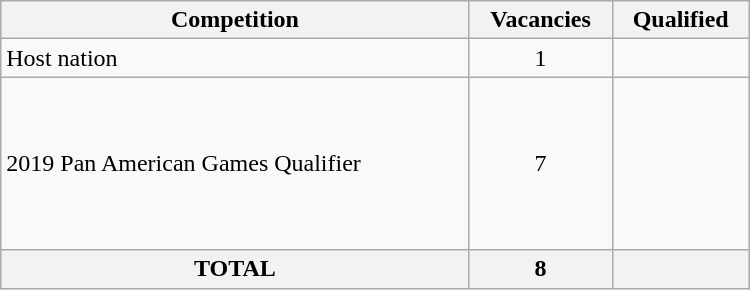<table class = "wikitable" width=500>
<tr>
<th>Competition</th>
<th>Vacancies</th>
<th>Qualified</th>
</tr>
<tr>
<td>Host nation</td>
<td align="center">1</td>
<td></td>
</tr>
<tr>
<td>2019 Pan American Games Qualifier</td>
<td align="center">7</td>
<td><br><br><br><br><br><br></td>
</tr>
<tr>
<th>TOTAL</th>
<th>8</th>
<th></th>
</tr>
</table>
